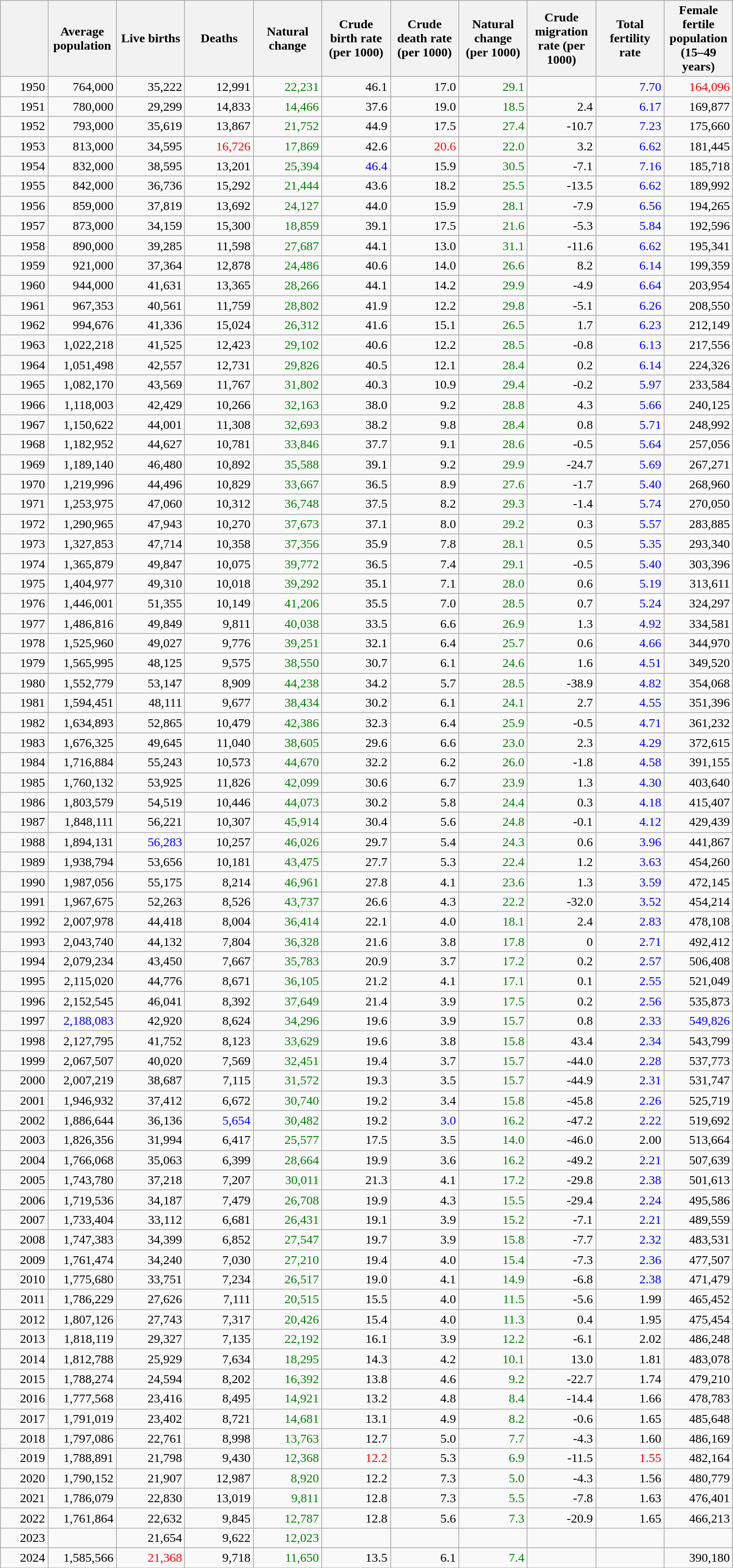<table class="wikitable sortable mw-collapsible" style="text-align: right;">
<tr>
<th style="width:40pt;"></th>
<th style="width:60pt;">Average population</th>
<th style="width:60pt;">Live births</th>
<th style="width:60pt;">Deaths</th>
<th style="width:60pt;">Natural change</th>
<th style="width:60pt;">Crude birth rate (per 1000)</th>
<th style="width:60pt;">Crude death rate (per 1000)</th>
<th style="width:60pt;">Natural change (per 1000)</th>
<th style="width:60pt;">Crude migration rate (per 1000)</th>
<th style="width:60pt;">Total fertility rate</th>
<th style="width:60pt;">Female fertile population (15–49 years)</th>
</tr>
<tr>
<td>1950</td>
<td style="text-align:right;">764,000</td>
<td style="text-align:right;">35,222</td>
<td style="text-align:right;">12,991</td>
<td style="color:green">22,231</td>
<td style="text-align:right;">46.1</td>
<td style="text-align:right;">17.0</td>
<td style="text-align:right; color:green;">29.1</td>
<td></td>
<td style="text-align:right; color:blue;">7.70</td>
<td style="color:red">164,096</td>
</tr>
<tr>
<td>1951</td>
<td style="text-align:right;">780,000</td>
<td style="text-align:right;">29,299</td>
<td style="text-align:right;">14,833</td>
<td style="text-align:right; color:green;">14,466</td>
<td style="text-align:right;">37.6</td>
<td style="text-align:right;">19.0</td>
<td style="text-align:right; color:green;">18.5</td>
<td>2.4</td>
<td style="text-align:right; color:blue;">6.17</td>
<td style="text-align:right;">169,877</td>
</tr>
<tr>
<td>1952</td>
<td style="text-align:right;">793,000</td>
<td style="text-align:right;">35,619</td>
<td style="text-align:right;">13,867</td>
<td style="text-align:right; color:green;">21,752</td>
<td style="text-align:right;">44.9</td>
<td style="text-align:right;">17.5</td>
<td style="text-align:right; color:green;">27.4</td>
<td>-10.7</td>
<td style="text-align:right; color:blue;">7.23</td>
<td style="text-align:right;">175,660</td>
</tr>
<tr>
<td>1953</td>
<td style="text-align:right;">813,000</td>
<td style="text-align:right;">34,595</td>
<td style="text-align:right; color:red; ">16,726</td>
<td style="text-align:right; color:green;">17,869</td>
<td style="text-align:right;">42.6</td>
<td style="color:red">20.6</td>
<td style="text-align:right; color:green;">22.0</td>
<td>3.2</td>
<td style="text-align:right; color:blue;">6.62</td>
<td style="text-align:right;">181,445</td>
</tr>
<tr>
<td>1954</td>
<td style="text-align:right;">832,000</td>
<td style="text-align:right;">38,595</td>
<td style="text-align:right;">13,201</td>
<td style="text-align:right; color:green;">25,394</td>
<td style="color:blue">46.4</td>
<td style="text-align:right;">15.9</td>
<td style="text-align:right; color:green;">30.5</td>
<td>-7.1</td>
<td style="text-align:right; color:blue;">7.16</td>
<td style="text-align:right;">185,718</td>
</tr>
<tr>
<td>1955</td>
<td style="text-align:right;">842,000</td>
<td style="text-align:right;">36,736</td>
<td style="text-align:right;">15,292</td>
<td style="text-align:right; color:green;">21,444</td>
<td style="text-align:right;">43.6</td>
<td style="text-align:right;">18.2</td>
<td style="text-align:right; color:green;">25.5</td>
<td>-13.5</td>
<td style="text-align:right; color:blue;">6.62</td>
<td style="text-align:right;">189,992</td>
</tr>
<tr>
<td>1956</td>
<td style="text-align:right;">859,000</td>
<td style="text-align:right;">37,819</td>
<td style="text-align:right;">13,692</td>
<td style="text-align:right; color:green;">24,127</td>
<td style="text-align:right;">44.0</td>
<td style="text-align:right;">15.9</td>
<td style="text-align:right; color:green;">28.1</td>
<td>-7.9</td>
<td style="text-align:right; color:blue;">6.56</td>
<td style="text-align:right;">194,265</td>
</tr>
<tr>
<td>1957</td>
<td style="text-align:right;">873,000</td>
<td style="text-align:right;">34,159</td>
<td style="text-align:right;">15,300</td>
<td style="text-align:right; color:green;">18,859</td>
<td style="text-align:right;">39.1</td>
<td style="text-align:right;">17.5</td>
<td style="text-align:right; color:green;">21.6</td>
<td>-5.3</td>
<td style="text-align:right; color:blue;">5.84</td>
<td style="text-align:right;">192,596</td>
</tr>
<tr>
<td>1958</td>
<td style="text-align:right;">890,000</td>
<td style="text-align:right;">39,285</td>
<td style="text-align:right;">11,598</td>
<td style="text-align:right; color:green;">27,687</td>
<td style="text-align:right;">44.1</td>
<td style="text-align:right;">13.0</td>
<td style="color:green">31.1</td>
<td>-11.6</td>
<td style="text-align:right; color:blue;">6.62</td>
<td style="text-align:right;">195,341</td>
</tr>
<tr>
<td>1959</td>
<td style="text-align:right;">921,000</td>
<td style="text-align:right;">37,364</td>
<td style="text-align:right;">12,878</td>
<td style="text-align:right; color:green;">24,486</td>
<td style="text-align:right;">40.6</td>
<td style="text-align:right;">14.0</td>
<td style="text-align:right; color:green;">26.6</td>
<td>8.2</td>
<td style="text-align:right; color:blue;">6.14</td>
<td style="text-align:right;">199,359</td>
</tr>
<tr>
<td>1960</td>
<td style="text-align:right;">944,000</td>
<td style="text-align:right;">41,631</td>
<td style="text-align:right;">13,365</td>
<td style="text-align:right; color:green;">28,266</td>
<td style="text-align:right;">44.1</td>
<td style="text-align:right;">14.2</td>
<td style="text-align:right; color:green;">29.9</td>
<td>-4.9</td>
<td style="text-align:right; color:blue;">6.64</td>
<td style="text-align:right;">203,954</td>
</tr>
<tr>
<td>1961</td>
<td style="text-align:right;">967,353</td>
<td style="text-align:right;">40,561</td>
<td style="text-align:right;">11,759</td>
<td style="text-align:right; color:green;">28,802</td>
<td style="text-align:right;">41.9</td>
<td style="text-align:right;">12.2</td>
<td style="text-align:right; color:green;">29.8</td>
<td>-5.1</td>
<td style="text-align:right; color:blue; ">6.26</td>
<td style="text-align:right;">208,550</td>
</tr>
<tr>
<td>1962</td>
<td style="text-align:right;">994,676</td>
<td style="text-align:right;">41,336</td>
<td style="text-align:right;">15,024</td>
<td style="text-align:right; color:green;">26,312</td>
<td style="text-align:right;">41.6</td>
<td style="text-align:right;">15.1</td>
<td style="text-align:right; color:green;">26.5</td>
<td>1.7</td>
<td style="text-align:right; color:blue;">6.23</td>
<td style="text-align:right;">212,149</td>
</tr>
<tr>
<td>1963</td>
<td style="text-align:right;">1,022,218</td>
<td style="text-align:right;">41,525</td>
<td style="text-align:right;">12,423</td>
<td style="text-align:right; color:green;">29,102</td>
<td style="text-align:right;">40.6</td>
<td style="text-align:right;">12.2</td>
<td style="text-align:right; color:green;">28.5</td>
<td>-0.8</td>
<td style="text-align:right; color:blue;">6.13</td>
<td style="text-align:right;">217,556</td>
</tr>
<tr>
<td>1964</td>
<td style="text-align:right;">1,051,498</td>
<td style="text-align:right;">42,557</td>
<td style="text-align:right;">12,731</td>
<td style="text-align:right; color:green;">29,826</td>
<td style="text-align:right;">40.5</td>
<td style="text-align:right;">12.1</td>
<td style="text-align:right; color:green;">28.4</td>
<td>0.2</td>
<td style="text-align:right; color:blue;">6.14</td>
<td style="text-align:right;">224,326</td>
</tr>
<tr>
<td>1965</td>
<td style="text-align:right;">1,082,170</td>
<td style="text-align:right;">43,569</td>
<td style="text-align:right;">11,767</td>
<td style="text-align:right; color:green;">31,802</td>
<td style="text-align:right;">40.3</td>
<td style="text-align:right;">10.9</td>
<td style="text-align:right; color:green;">29.4</td>
<td>-0.2</td>
<td style="text-align:right; color:blue;">5.97</td>
<td style="text-align:right;">233,584</td>
</tr>
<tr>
<td>1966</td>
<td style="text-align:right;">1,118,003</td>
<td style="text-align:right;">42,429</td>
<td style="text-align:right;">10,266</td>
<td style="text-align:right; color:green;">32,163</td>
<td style="text-align:right;">38.0</td>
<td style="text-align:right;">9.2</td>
<td style="text-align:right; color:green;">28.8</td>
<td>4.3</td>
<td style="text-align:right; color:blue;">5.66</td>
<td style="text-align:right;">240,125</td>
</tr>
<tr>
<td>1967</td>
<td style="text-align:right;">1,150,622</td>
<td style="text-align:right;">44,001</td>
<td style="text-align:right;">11,308</td>
<td style="text-align:right; color:green;">32,693</td>
<td style="text-align:right;">38.2</td>
<td style="text-align:right;">9.8</td>
<td style="text-align:right; color:green;">28.4</td>
<td>0.8</td>
<td style="text-align:right; color:blue;">5.71</td>
<td style="text-align:right;">248,992</td>
</tr>
<tr>
<td>1968</td>
<td style="text-align:right;">1,182,952</td>
<td style="text-align:right;">44,627</td>
<td style="text-align:right;">10,781</td>
<td style="text-align:right; color:green;">33,846</td>
<td style="text-align:right;">37.7</td>
<td style="text-align:right;">9.1</td>
<td style="text-align:right; color:green;">28.6</td>
<td>-0.5</td>
<td style="text-align:right; color:blue;">5.64</td>
<td style="text-align:right;">257,056</td>
</tr>
<tr>
<td>1969</td>
<td style="text-align:right;">1,189,140</td>
<td style="text-align:right;">46,480</td>
<td style="text-align:right;">10,892</td>
<td style="text-align:right; color:green;">35,588</td>
<td style="text-align:right;">39.1</td>
<td style="text-align:right;">9.2</td>
<td style="text-align:right; color:green;">29.9</td>
<td>-24.7</td>
<td style="text-align:right; color:blue;">5.69</td>
<td style="text-align:right;">267,271</td>
</tr>
<tr>
<td>1970</td>
<td style="text-align:right;">1,219,996</td>
<td style="text-align:right;">44,496</td>
<td style="text-align:right;">10,829</td>
<td style="text-align:right; color:green;">33,667</td>
<td style="text-align:right;">36.5</td>
<td style="text-align:right;">8.9</td>
<td style="text-align:right; color:green;">27.6</td>
<td>-1.7</td>
<td style="text-align:right; color:blue;">5.40</td>
<td style="text-align:right;">268,960</td>
</tr>
<tr>
<td>1971</td>
<td style="text-align:right;">1,253,975</td>
<td style="text-align:right;">47,060</td>
<td style="text-align:right;">10,312</td>
<td style="text-align:right; color:green;">36,748</td>
<td style="text-align:right;">37.5</td>
<td style="text-align:right;">8.2</td>
<td style="text-align:right; color:green;">29.3</td>
<td>-1.4</td>
<td style="text-align:right; color:blue;">5.74</td>
<td style="text-align:right;">270,050</td>
</tr>
<tr>
<td>1972</td>
<td style="text-align:right;">1,290,965</td>
<td style="text-align:right;">47,943</td>
<td style="text-align:right;">10,270</td>
<td style="text-align:right; color:green;">37,673</td>
<td style="text-align:right;">37.1</td>
<td style="text-align:right;">8.0</td>
<td style="text-align:right; color:green;">29.2</td>
<td>0.3</td>
<td style="text-align:right; color:blue;">5.57</td>
<td style="text-align:right;">283,885</td>
</tr>
<tr>
<td>1973</td>
<td style="text-align:right;">1,327,853</td>
<td style="text-align:right;">47,714</td>
<td style="text-align:right;">10,358</td>
<td style="text-align:right; color:green;">37,356</td>
<td style="text-align:right;">35.9</td>
<td style="text-align:right;">7.8</td>
<td style="text-align:right; color:green;">28.1</td>
<td>0.5</td>
<td style="text-align:right; color:blue;">5.35</td>
<td style="text-align:right;">293,340</td>
</tr>
<tr>
<td>1974</td>
<td style="text-align:right;">1,365,879</td>
<td style="text-align:right;">49,847</td>
<td style="text-align:right;">10,075</td>
<td style="text-align:right; color:green;">39,772</td>
<td style="text-align:right;">36.5</td>
<td style="text-align:right;">7.4</td>
<td style="text-align:right; color:green;">29.1</td>
<td>-0.5</td>
<td style="text-align:right; color:blue;">5.40</td>
<td style="text-align:right;">303,396</td>
</tr>
<tr>
<td>1975</td>
<td style="text-align:right;">1,404,977</td>
<td style="text-align:right;">49,310</td>
<td style="text-align:right;">10,018</td>
<td style="text-align:right; color:green;">39,292</td>
<td style="text-align:right;">35.1</td>
<td style="text-align:right;">7.1</td>
<td style="text-align:right; color:green;">28.0</td>
<td>0.6</td>
<td style="text-align:right; color:blue;">5.19</td>
<td style="text-align:right;">313,611</td>
</tr>
<tr>
<td>1976</td>
<td style="text-align:right;">1,446,001</td>
<td style="text-align:right;">51,355</td>
<td style="text-align:right;">10,149</td>
<td style="text-align:right; color:green;">41,206</td>
<td style="text-align:right;">35.5</td>
<td style="text-align:right;">7.0</td>
<td style="text-align:right; color:green;">28.5</td>
<td>0.7</td>
<td style="text-align:right; color:blue;">5.24</td>
<td style="text-align:right;">324,297</td>
</tr>
<tr>
<td>1977</td>
<td style="text-align:right;">1,486,816</td>
<td style="text-align:right;">49,849</td>
<td style="text-align:right;">9,811</td>
<td style="text-align:right; color:green;">40,038</td>
<td style="text-align:right;">33.5</td>
<td style="text-align:right;">6.6</td>
<td style="text-align:right; color:green;">26.9</td>
<td>1.3</td>
<td style="text-align:right; color:blue;">4.92</td>
<td style="text-align:right;">334,581</td>
</tr>
<tr>
<td>1978</td>
<td style="text-align:right;">1,525,960</td>
<td style="text-align:right;">49,027</td>
<td style="text-align:right;">9,776</td>
<td style="text-align:right; color:green;">39,251</td>
<td style="text-align:right;">32.1</td>
<td style="text-align:right;">6.4</td>
<td style="text-align:right; color:green;">25.7</td>
<td>0.6</td>
<td style="text-align:right; color:blue;">4.66</td>
<td style="text-align:right;">344,970</td>
</tr>
<tr>
<td>1979</td>
<td style="text-align:right;">1,565,995</td>
<td style="text-align:right;">48,125</td>
<td style="text-align:right;">9,575</td>
<td style="text-align:right; color:green;">38,550</td>
<td style="text-align:right;">30.7</td>
<td style="text-align:right;">6.1</td>
<td style="text-align:right; color:green;">24.6</td>
<td>1.6</td>
<td style="text-align:right; color:blue;">4.51</td>
<td style="text-align:right;">349,520</td>
</tr>
<tr>
<td>1980</td>
<td style="text-align:right;">1,552,779</td>
<td style="text-align:right;">53,147</td>
<td style="text-align:right;">8,909</td>
<td style="text-align:right; color:green;">44,238</td>
<td style="text-align:right;">34.2</td>
<td style="text-align:right;">5.7</td>
<td style="text-align:right; color:green;">28.5</td>
<td>-38.9</td>
<td style="text-align:right; color:blue;">4.82</td>
<td style="text-align:right;">354,068</td>
</tr>
<tr>
<td>1981</td>
<td style="text-align:right;">1,594,451</td>
<td style="text-align:right;">48,111</td>
<td style="text-align:right;">9,677</td>
<td style="text-align:right; color:green;">38,434</td>
<td style="text-align:right;">30.2</td>
<td style="text-align:right;">6.1</td>
<td style="text-align:right; color:green;">24.1</td>
<td>2.7</td>
<td style="text-align:right; color:blue;">4.55</td>
<td style="text-align:right;">351,396</td>
</tr>
<tr>
<td>1982</td>
<td style="text-align:right;">1,634,893</td>
<td style="text-align:right;">52,865</td>
<td style="text-align:right;">10,479</td>
<td style="text-align:right; color:green;">42,386</td>
<td style="text-align:right;">32.3</td>
<td style="text-align:right;">6.4</td>
<td style="text-align:right; color:green;">25.9</td>
<td>-0.5</td>
<td style="text-align:right; color:blue;">4.71</td>
<td style="text-align:right;">361,232</td>
</tr>
<tr>
<td>1983</td>
<td style="text-align:right;">1,676,325</td>
<td style="text-align:right;">49,645</td>
<td style="text-align:right;">11,040</td>
<td style="text-align:right; color:green;">38,605</td>
<td style="text-align:right;">29.6</td>
<td style="text-align:right;">6.6</td>
<td style="text-align:right; color:green;">23.0</td>
<td>2.3</td>
<td style="text-align:right; color:blue;">4.29</td>
<td style="text-align:right;">372,615</td>
</tr>
<tr>
<td>1984</td>
<td style="text-align:right;">1,716,884</td>
<td style="text-align:right;">55,243</td>
<td style="text-align:right;">10,573</td>
<td style="text-align:right; color:green;">44,670</td>
<td style="text-align:right;">32.2</td>
<td style="text-align:right;">6.2</td>
<td style="text-align:right; color:green;">26.0</td>
<td>-1.8</td>
<td style="text-align:right; color:blue;">4.58</td>
<td style="text-align:right;">391,155</td>
</tr>
<tr>
<td>1985</td>
<td style="text-align:right;">1,760,132</td>
<td style="text-align:right;">53,925</td>
<td style="text-align:right;">11,826</td>
<td style="text-align:right; color:green;">42,099</td>
<td style="text-align:right;">30.6</td>
<td style="text-align:right;">6.7</td>
<td style="text-align:right; color:green;">23.9</td>
<td>1.3</td>
<td style="text-align:right; color:blue;">4.30</td>
<td style="text-align:right;">403,640</td>
</tr>
<tr>
<td>1986</td>
<td style="text-align:right;">1,803,579</td>
<td style="text-align:right;">54,519</td>
<td style="text-align:right;">10,446</td>
<td style="text-align:right; color:green;">44,073</td>
<td style="text-align:right;">30.2</td>
<td style="text-align:right;">5.8</td>
<td style="text-align:right; color:green;">24.4</td>
<td>0.3</td>
<td style="text-align:right; color:blue;">4.18</td>
<td style="text-align:right;">415,407</td>
</tr>
<tr>
<td>1987</td>
<td style="text-align:right;">1,848,111</td>
<td style="text-align:right;">56,221</td>
<td style="text-align:right;">10,307</td>
<td style="text-align:right; color:green;">45,914</td>
<td style="text-align:right;">30.4</td>
<td style="text-align:right;">5.6</td>
<td style="text-align:right; color:green;">24.8</td>
<td>-0.1</td>
<td style="text-align:right; color:blue;">4.12</td>
<td style="text-align:right;">429,439</td>
</tr>
<tr>
<td>1988</td>
<td style="text-align:right;">1,894,131</td>
<td style="text-align:right; color:blue; ">56,283</td>
<td style="text-align:right;">10,257</td>
<td style="text-align:right; color:green;">46,026</td>
<td style="text-align:right;">29.7</td>
<td style="text-align:right;">5.4</td>
<td style="text-align:right; color:green;">24.3</td>
<td>0.6</td>
<td style="text-align:right; color:blue;">3.96</td>
<td style="text-align:right;">441,867</td>
</tr>
<tr>
<td>1989</td>
<td style="text-align:right;">1,938,794</td>
<td style="text-align:right;">53,656</td>
<td style="text-align:right;">10,181</td>
<td style="text-align:right; color:green;">43,475</td>
<td style="text-align:right;">27.7</td>
<td style="text-align:right;">5.3</td>
<td style="text-align:right; color:green;">22.4</td>
<td>1.2</td>
<td style="text-align:right; color:blue;">3.63</td>
<td style="text-align:right;">454,260</td>
</tr>
<tr>
<td>1990</td>
<td style="text-align:right;">1,987,056</td>
<td style="text-align:right;">55,175</td>
<td style="text-align:right;">8,214</td>
<td style="color:green">46,961</td>
<td style="text-align:right;">27.8</td>
<td style="text-align:right;">4.1</td>
<td style="text-align:right; color:green;">23.6</td>
<td>1.3</td>
<td style="text-align:right; color:blue;">3.59</td>
<td style="text-align:right;">472,145</td>
</tr>
<tr>
<td>1991</td>
<td style="text-align:right;">1,967,675</td>
<td style="text-align:right;">52,263</td>
<td style="text-align:right;">8,526</td>
<td style="text-align:right; color:green;">43,737</td>
<td style="text-align:right;">26.6</td>
<td style="text-align:right;">4.3</td>
<td style="text-align:right; color:green;">22.2</td>
<td>-32.0</td>
<td style="text-align:right; color:blue;">3.52</td>
<td style="text-align:right;">454,214</td>
</tr>
<tr>
<td>1992</td>
<td style="text-align:right;">2,007,978</td>
<td style="text-align:right;">44,418</td>
<td style="text-align:right;">8,004</td>
<td style="text-align:right; color:green;">36,414</td>
<td style="text-align:right;">22.1</td>
<td style="text-align:right;">4.0</td>
<td style="text-align:right; color:green;">18.1</td>
<td>2.4</td>
<td style="text-align:right; color:blue;">2.83</td>
<td style="text-align:right;">478,108</td>
</tr>
<tr>
<td>1993</td>
<td style="text-align:right;">2,043,740</td>
<td style="text-align:right;">44,132</td>
<td style="text-align:right;">7,804</td>
<td style="text-align:right; color:green;">36,328</td>
<td style="text-align:right;">21.6</td>
<td style="text-align:right;">3.8</td>
<td style="text-align:right; color:green;">17.8</td>
<td>0</td>
<td style="text-align:right; color:blue;">2.71</td>
<td style="text-align:right;">492,412</td>
</tr>
<tr>
<td>1994</td>
<td style="text-align:right;">2,079,234</td>
<td style="text-align:right;">43,450</td>
<td style="text-align:right;">7,667</td>
<td style="text-align:right; color:green;">35,783</td>
<td style="text-align:right;">20.9</td>
<td style="text-align:right;">3.7</td>
<td style="text-align:right; color:green;">17.2</td>
<td>0.2</td>
<td style="text-align:right; color:blue;">2.57</td>
<td style="text-align:right;">506,408</td>
</tr>
<tr>
<td>1995</td>
<td style="text-align:right;">2,115,020</td>
<td style="text-align:right;">44,776</td>
<td style="text-align:right;">8,671</td>
<td style="text-align:right; color:green;">36,105</td>
<td style="text-align:right;">21.2</td>
<td style="text-align:right;">4.1</td>
<td style="text-align:right; color:green;">17.1</td>
<td>0.1</td>
<td style="text-align:right; color:blue;">2.55</td>
<td style="text-align:right;">521,049</td>
</tr>
<tr>
<td>1996</td>
<td style="text-align:right;">2,152,545</td>
<td style="text-align:right;">46,041</td>
<td style="text-align:right;">8,392</td>
<td style="text-align:right; color:green;">37,649</td>
<td style="text-align:right;">21.4</td>
<td style="text-align:right;">3.9</td>
<td style="text-align:right; color:green;">17.5</td>
<td>0.2</td>
<td style="text-align:right; color:blue;">2.56</td>
<td style="text-align:right;">535,873</td>
</tr>
<tr>
<td>1997</td>
<td style="color:blue">2,188,083</td>
<td style="text-align:right;">42,920</td>
<td style="text-align:right;">8,624</td>
<td style="color:green">34,296</td>
<td style="text-align:right;">19.6</td>
<td style="text-align:right;">3.9</td>
<td style="color:green">15.7</td>
<td>0.8</td>
<td style="color:blue">2.33</td>
<td style="color:blue">549,826</td>
</tr>
<tr>
<td>1998</td>
<td style="text-align:right;">2,127,795</td>
<td style="text-align:right;">41,752</td>
<td style="text-align:right;">8,123</td>
<td style="text-align:right; color:green;">33,629</td>
<td style="text-align:right;">19.6</td>
<td style="text-align:right;">3.8</td>
<td style="text-align:right; color:green;">15.8</td>
<td>43.4</td>
<td style="text-align:right; color:blue;">2.34</td>
<td style="text-align:right;">543,799</td>
</tr>
<tr>
<td>1999</td>
<td style="text-align:right;">2,067,507</td>
<td style="text-align:right;">40,020</td>
<td style="text-align:right;">7,569</td>
<td style="text-align:right; color:green;">32,451</td>
<td style="text-align:right;">19.4</td>
<td style="text-align:right;">3.7</td>
<td style="text-align:right; color:green;">15.7</td>
<td>-44.0</td>
<td style="text-align:right; color:blue;">2.28</td>
<td style="text-align:right;">537,773</td>
</tr>
<tr>
<td>2000</td>
<td style="text-align:right;">2,007,219</td>
<td style="text-align:right;">38,687</td>
<td style="text-align:right;">7,115</td>
<td style="text-align:right; color:green;">31,572</td>
<td style="text-align:right;">19.3</td>
<td style="text-align:right;">3.5</td>
<td style="text-align:right; color:green;">15.7</td>
<td>-44.9</td>
<td style="text-align:right; color:blue;">2.31</td>
<td style="text-align:right;">531,747</td>
</tr>
<tr>
<td>2001</td>
<td style="text-align:right;">1,946,932</td>
<td style="text-align:right;">37,412</td>
<td style="text-align:right;">6,672</td>
<td style="text-align:right; color:green;">30,740</td>
<td style="text-align:right;">19.2</td>
<td style="text-align:right;">3.4</td>
<td style="text-align:right; color:green;">15.8</td>
<td>-45.8</td>
<td style="text-align:right; color:blue;">2.26</td>
<td style="text-align:right;">525,719</td>
</tr>
<tr>
<td>2002</td>
<td style="text-align:right;">1,886,644</td>
<td style="text-align:right;">36,136</td>
<td style="text-align:right; color:blue; ">5,654</td>
<td style="text-align:right; color:green;">30,482</td>
<td style="text-align:right;">19.2</td>
<td style="color:blue">3.0</td>
<td style="text-align:right; color:green;">16.2</td>
<td>-47.2</td>
<td style="text-align:right; color:blue;">2.22</td>
<td style="text-align:right;">519,692</td>
</tr>
<tr>
<td>2003</td>
<td style="text-align:right;">1,826,356</td>
<td style="text-align:right;">31,994</td>
<td style="text-align:right;">6,417</td>
<td style="text-align:right; color:green;">25,577</td>
<td style="text-align:right;">17.5</td>
<td style="text-align:right;">3.5</td>
<td style="text-align:right; color:green;">14.0</td>
<td>-46.0</td>
<td style="text-align:right;">2.00</td>
<td style="text-align:right;">513,664</td>
</tr>
<tr>
<td>2004</td>
<td style="text-align:right;">1,766,068</td>
<td style="text-align:right;">35,063</td>
<td style="text-align:right;">6,399</td>
<td style="text-align:right; color:green;">28,664</td>
<td style="text-align:right;">19.9</td>
<td style="text-align:right;">3.6</td>
<td style="text-align:right; color:green;">16.2</td>
<td>-49.2</td>
<td style="text-align:right; color:blue;">2.21</td>
<td style="text-align:right;">507,639</td>
</tr>
<tr>
<td>2005</td>
<td style="text-align:right;">1,743,780</td>
<td style="text-align:right;">37,218</td>
<td style="text-align:right;">7,207</td>
<td style="text-align:right; color:green;">30,011</td>
<td style="text-align:right;">21.3</td>
<td style="text-align:right;">4.1</td>
<td style="text-align:right; color:green;">17.2</td>
<td>-29.8</td>
<td style="text-align:right; color:blue;">2.38</td>
<td style="text-align:right;">501,613</td>
</tr>
<tr>
<td>2006</td>
<td style="text-align:right;">1,719,536</td>
<td style="text-align:right;">34,187</td>
<td style="text-align:right;">7,479</td>
<td style="text-align:right; color:green;">26,708</td>
<td style="text-align:right;">19.9</td>
<td style="text-align:right;">4.3</td>
<td style="text-align:right; color:green;">15.5</td>
<td>-29.4</td>
<td style="text-align:right; color:blue;">2.24</td>
<td style="text-align:right;">495,586</td>
</tr>
<tr>
<td>2007</td>
<td style="text-align:right;">1,733,404</td>
<td style="text-align:right;">33,112</td>
<td style="text-align:right;">6,681</td>
<td style="text-align:right; color:green;">26,431</td>
<td style="text-align:right;">19.1</td>
<td style="text-align:right;">3.9</td>
<td style="text-align:right; color:green;">15.2</td>
<td>-7.1</td>
<td style="text-align:right; color:blue;">2.21</td>
<td style="text-align:right;">489,559</td>
</tr>
<tr>
<td>2008</td>
<td style="text-align:right;">1,747,383</td>
<td style="text-align:right;">34,399</td>
<td style="text-align:right;">6,852</td>
<td style="text-align:right; color:green;">27,547</td>
<td style="text-align:right;">19.7</td>
<td style="text-align:right;">3.9</td>
<td style="text-align:right; color:green;">15.8</td>
<td>-7.7</td>
<td style="text-align:right; color:blue;">2.32</td>
<td style="text-align:right;">483,531</td>
</tr>
<tr>
<td>2009</td>
<td style="text-align:right;">1,761,474</td>
<td style="text-align:right;">34,240</td>
<td style="text-align:right;">7,030</td>
<td style="text-align:right; color:green;">27,210</td>
<td style="text-align:right;">19.4</td>
<td style="text-align:right;">4.0</td>
<td style="text-align:right; color:green;">15.4</td>
<td>-7.3</td>
<td style="text-align:right; color:blue;">2.36</td>
<td style="text-align:right;">477,507</td>
</tr>
<tr>
<td>2010</td>
<td style="text-align:right;">1,775,680</td>
<td style="text-align:right;">33,751</td>
<td style="text-align:right;">7,234</td>
<td style="text-align:right; color:green;">26,517</td>
<td style="text-align:right;">19.0</td>
<td style="text-align:right;">4.1</td>
<td style="text-align:right; color:green;">14.9</td>
<td>-6.8</td>
<td style="text-align:right; color:blue;">2.38</td>
<td style="text-align:right;">471,479</td>
</tr>
<tr>
<td>2011</td>
<td style="text-align:right;">1,786,229</td>
<td style="text-align:right;">27,626</td>
<td style="text-align:right;">7,111</td>
<td style="text-align:right; color:green;">20,515</td>
<td style="text-align:right;">15.5</td>
<td style="text-align:right;">4.0</td>
<td style="text-align:right; color:green;">11.5</td>
<td>-5.6</td>
<td style="text-align:right;">1.99</td>
<td style="text-align:right;">465,452</td>
</tr>
<tr>
<td>2012</td>
<td style="text-align:right;">1,807,126</td>
<td style="text-align:right;">27,743</td>
<td style="text-align:right;">7,317</td>
<td style="text-align:right; color:green;">20,426</td>
<td style="text-align:right;">15.4</td>
<td style="text-align:right;">4.0</td>
<td style="text-align:right; color:green;">11.3</td>
<td>0.4</td>
<td style="text-align:right;">1.95</td>
<td style="text-align:right;">475,454</td>
</tr>
<tr>
<td>2013</td>
<td style="text-align:right;">1,818,119</td>
<td style="text-align:right;">29,327</td>
<td style="text-align:right;">7,135</td>
<td style="text-align:right; color:green;">22,192</td>
<td style="text-align:right;">16.1</td>
<td style="text-align:right;">3.9</td>
<td style="text-align:right; color:green;">12.2</td>
<td>-6.1</td>
<td style="text-align:right;">2.02</td>
<td style="text-align:right;">486,248</td>
</tr>
<tr>
<td>2014</td>
<td style="text-align:right;">1,812,788</td>
<td style="text-align:right;">25,929</td>
<td style="text-align:right;">7,634</td>
<td style="text-align:right; color:green;">18,295</td>
<td style="text-align:right;">14.3</td>
<td style="text-align:right;">4.2</td>
<td style="text-align:right; color:green;">10.1</td>
<td>13.0</td>
<td style="text-align:right;">1.81</td>
<td style="text-align:right;">483,078</td>
</tr>
<tr>
<td>2015</td>
<td style="text-align:right;">1,788,274</td>
<td style="text-align:right;">24,594</td>
<td style="text-align:right;">8,202</td>
<td style="text-align:right; color:green;">16,392</td>
<td style="text-align:right;">13.8</td>
<td style="text-align:right;">4.6</td>
<td style="text-align:right; color:green;">9.2</td>
<td>-22.7</td>
<td style="text-align:right;">1.74</td>
<td style="text-align:right;">479,210</td>
</tr>
<tr>
<td>2016</td>
<td style="text-align:right;">1,777,568</td>
<td style="text-align:right;">23,416</td>
<td style="text-align:right;">8,495</td>
<td style="text-align:right; color:green;">14,921</td>
<td style="text-align:right;">13.2</td>
<td style="text-align:right;">4.8</td>
<td style="text-align:right; color:green;">8.4</td>
<td>-14.4</td>
<td style="text-align:right;">1.66</td>
<td style="text-align:right;">478,783</td>
</tr>
<tr>
<td>2017</td>
<td style="text-align:right;">1,791,019</td>
<td style="text-align:right;">23,402</td>
<td style="text-align:right;">8,721</td>
<td style="text-align:right; color:green;">14,681</td>
<td style="text-align:right;">13.1</td>
<td style="text-align:right;">4.9</td>
<td style="text-align:right; color:green;">8.2</td>
<td>-0.6</td>
<td style="text-align:right;">1.65</td>
<td style="text-align:right;">485,648</td>
</tr>
<tr>
<td>2018</td>
<td style="text-align:right;">1,797,086</td>
<td style="text-align:right;">22,761</td>
<td style="text-align:right;">8,998</td>
<td style="text-align:right; color:green;">13,763</td>
<td style="text-align:right;">12.7</td>
<td style="text-align:right;">5.0</td>
<td style="text-align:right; color:green;">7.7</td>
<td>-4.3</td>
<td style="text-align:right;">1.60</td>
<td style="text-align:right;">486,169</td>
</tr>
<tr>
<td>2019</td>
<td style="text-align:right;">1,788,891</td>
<td style="text-align:right;">21,798</td>
<td style="text-align:right;">9,430</td>
<td style="text-align:right; color:green;">12,368</td>
<td style="color:red">12.2</td>
<td style="text-align:right;">5.3</td>
<td style="text-align:right; color:green;">6.9</td>
<td>-11.5</td>
<td style="text-align:right; color:red;">1.55</td>
<td style="text-align:right;">482,164</td>
</tr>
<tr>
<td>2020</td>
<td style="text-align:right;">1,790,152</td>
<td style="text-align:right;">21,907</td>
<td style="text-align:right;">12,987</td>
<td style="text-align:right; color:green;">8,920</td>
<td style="text-align:right;">12.2</td>
<td style="text-align:right;">7.3</td>
<td style="text-align:right; color:green;">5.0</td>
<td>-4.3</td>
<td style="text-align:right;">1.56</td>
<td style="text-align:right;">480,779</td>
</tr>
<tr>
<td>2021</td>
<td style="text-align:right;">1,786,079</td>
<td style="text-align:right;">22,830</td>
<td style="text-align:right;">13,019</td>
<td style="text-align:right; color:green;">9,811</td>
<td style="text-align:right;">12.8</td>
<td style="text-align:right;">7.3</td>
<td style="text-align:right; color:green;">5.5</td>
<td>-7.8</td>
<td style="text-align:right;">1.63</td>
<td style="text-align:right;">476,401</td>
</tr>
<tr>
<td>2022</td>
<td>1,761,864</td>
<td>22,632</td>
<td>9,845</td>
<td style="color:green;">12,787</td>
<td>12.8</td>
<td>5.6</td>
<td style="color:green;">7.3</td>
<td>-20.9</td>
<td>1.65</td>
<td>466,213</td>
</tr>
<tr>
<td>2023</td>
<td></td>
<td>21,654</td>
<td>9,622</td>
<td style="color:green;">12,023</td>
<td></td>
<td></td>
<td style="color:green;"></td>
<td></td>
<td></td>
<td></td>
</tr>
<tr>
<td>2024</td>
<td>1,585,566</td>
<td style="color:red;">21,368</td>
<td>9,718</td>
<td style="color:green;">11,650</td>
<td>13.5</td>
<td>6.1</td>
<td style="color:green;">7.4</td>
<td></td>
<td></td>
<td>390,180</td>
</tr>
<tr>
</tr>
</table>
